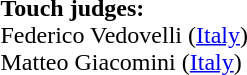<table style="width:100%">
<tr>
<td><br><strong>Touch judges:</strong>
<br>Federico Vedovelli (<a href='#'>Italy</a>)
<br>Matteo Giacomini (<a href='#'>Italy</a>)</td>
</tr>
</table>
